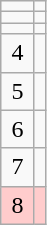<table class="wikitable">
<tr>
<td align=center  width=15></td>
<td></td>
</tr>
<tr>
<td align=center></td>
<td></td>
</tr>
<tr>
<td align=center></td>
<td></td>
</tr>
<tr>
<td align=center>4</td>
<td></td>
</tr>
<tr>
<td align=center>5</td>
<td></td>
</tr>
<tr>
<td align=center>6</td>
<td></td>
</tr>
<tr>
<td align=center>7</td>
<td></td>
</tr>
<tr>
<td bgcolor="#ffcccc" align=center>8</td>
<td bgcolor="#ffcccc"></td>
</tr>
</table>
